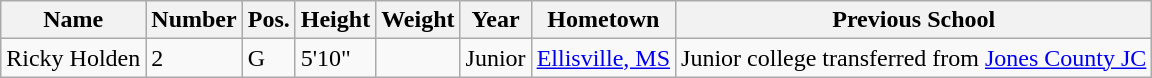<table class="wikitable sortable" border="1">
<tr>
<th>Name</th>
<th>Number</th>
<th>Pos.</th>
<th>Height</th>
<th>Weight</th>
<th>Year</th>
<th>Hometown</th>
<th class="unsortable">Previous School</th>
</tr>
<tr>
<td>Ricky Holden</td>
<td>2</td>
<td>G</td>
<td>5'10"</td>
<td></td>
<td>Junior</td>
<td><a href='#'>Ellisville, MS</a></td>
<td>Junior college transferred from <a href='#'>Jones County JC</a></td>
</tr>
</table>
